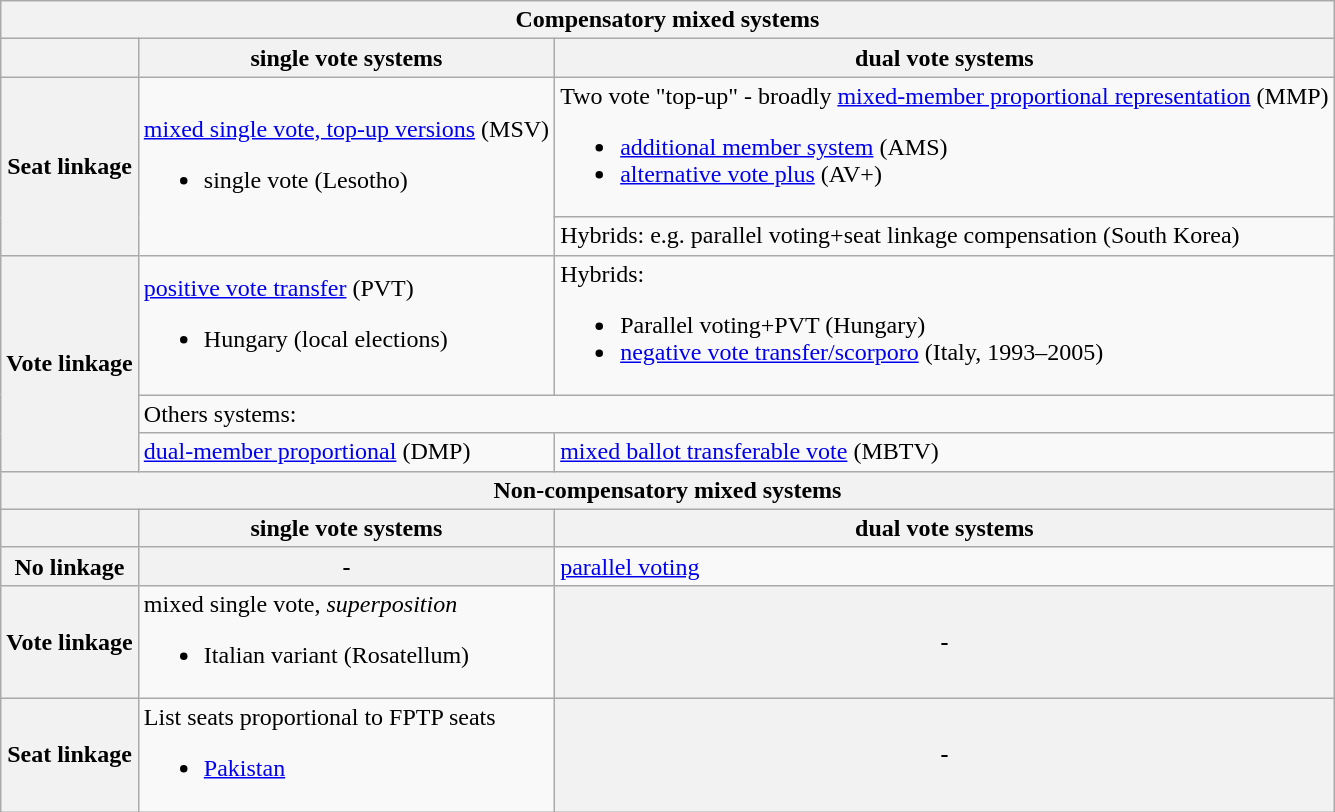<table class="wikitable">
<tr>
<th colspan="3">Compensatory mixed systems</th>
</tr>
<tr>
<th></th>
<th>single vote systems</th>
<th>dual vote systems</th>
</tr>
<tr>
<th rowspan="2">Seat linkage</th>
<td rowspan="2"><a href='#'>mixed single vote, top-up versions</a> (MSV)<br><ul><li>single vote (Lesotho)</li></ul></td>
<td>Two vote "top-up" - broadly <a href='#'>mixed-member proportional representation</a> (MMP)<br><ul><li><a href='#'>additional member system</a> (AMS)</li><li><a href='#'>alternative vote plus</a> (AV+)</li></ul></td>
</tr>
<tr>
<td>Hybrids: e.g. parallel voting+seat linkage compensation (South Korea)</td>
</tr>
<tr>
<th rowspan="3">Vote linkage</th>
<td><a href='#'>positive vote transfer</a> (PVT)<br><ul><li>Hungary (local elections)</li></ul></td>
<td>Hybrids:<br><ul><li>Parallel voting+PVT (Hungary)</li><li><a href='#'>negative vote transfer/scorporo</a> (Italy, 1993–2005)</li></ul></td>
</tr>
<tr>
<td colspan="2">Others systems:</td>
</tr>
<tr>
<td><a href='#'>dual-member proportional</a> (DMP)</td>
<td><a href='#'>mixed ballot transferable vote</a> (MBTV)</td>
</tr>
<tr>
<th colspan="3">Non-compensatory mixed systems</th>
</tr>
<tr>
<th></th>
<th>single vote systems</th>
<th>dual vote systems</th>
</tr>
<tr>
<th>No linkage</th>
<th>-</th>
<td><a href='#'>parallel voting</a></td>
</tr>
<tr>
<th>Vote linkage</th>
<td>mixed single vote, <em>superposition</em><br><ul><li>Italian variant (Rosatellum)</li></ul></td>
<th>-</th>
</tr>
<tr>
<th>Seat linkage</th>
<td>List seats proportional to FPTP seats<br><ul><li><a href='#'>Pakistan</a></li></ul></td>
<th>-</th>
</tr>
</table>
